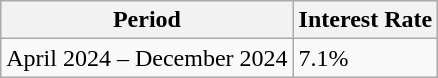<table class="wikitable">
<tr>
<th>Period</th>
<th>Interest Rate</th>
</tr>
<tr>
<td>April 2024 – December 2024</td>
<td>7.1%</td>
</tr>
</table>
